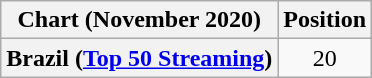<table class="wikitable plainrowheaders" style="text-align:center">
<tr>
<th scope="col">Chart (November 2020)</th>
<th scope="col">Position</th>
</tr>
<tr>
<th scope="row">Brazil (<a href='#'>Top 50 Streaming</a>)</th>
<td>20</td>
</tr>
</table>
